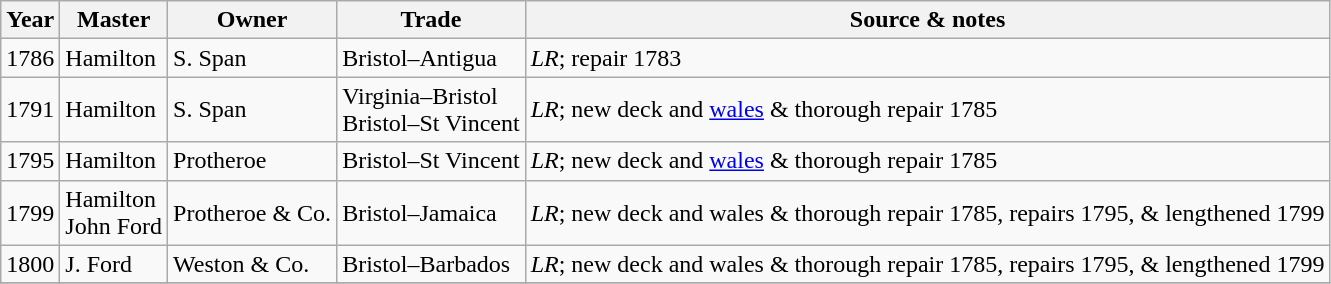<table class=" wikitable">
<tr>
<th>Year</th>
<th>Master</th>
<th>Owner</th>
<th>Trade</th>
<th>Source & notes</th>
</tr>
<tr>
<td>1786</td>
<td>Hamilton</td>
<td>S. Span</td>
<td>Bristol–Antigua</td>
<td><em>LR</em>; repair 1783</td>
</tr>
<tr>
<td>1791</td>
<td>Hamilton</td>
<td>S. Span</td>
<td>Virginia–Bristol<br>Bristol–St Vincent</td>
<td><em>LR</em>; new deck and <a href='#'>wales</a> & thorough repair 1785</td>
</tr>
<tr>
<td>1795</td>
<td>Hamilton</td>
<td>Protheroe</td>
<td>Bristol–St Vincent</td>
<td><em>LR</em>; new deck and <a href='#'>wales</a> & thorough repair 1785</td>
</tr>
<tr>
<td>1799</td>
<td>Hamilton<br>John Ford</td>
<td>Protheroe & Co.</td>
<td>Bristol–Jamaica</td>
<td><em>LR</em>; new deck and wales & thorough repair 1785, repairs 1795, & lengthened 1799</td>
</tr>
<tr>
<td>1800</td>
<td>J. Ford</td>
<td>Weston & Co.</td>
<td>Bristol–Barbados</td>
<td><em>LR</em>; new deck and wales & thorough repair 1785, repairs 1795, & lengthened 1799</td>
</tr>
<tr>
</tr>
</table>
